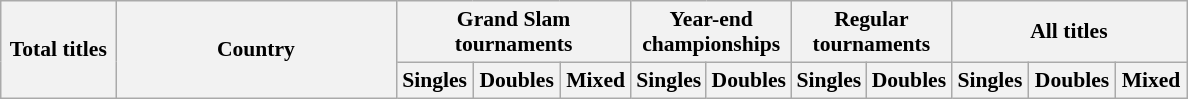<table class="wikitable" style="font-size:90%;">
<tr>
<th style="width:70px;" rowspan="2">Total titles</th>
<th style="width:180px;" rowspan="2">Country</th>
<th style="width:150px;" colspan="3">Grand Slam<br>tournaments</th>
<th style="width:100px;" colspan="2">Year-end<br>championships</th>
<th style="width:100px;" colspan="2">Regular<br>tournaments</th>
<th style="width:150px;" colspan="3">All titles</th>
</tr>
<tr align=center>
<th>Singles</th>
<th>Doubles</th>
<th>Mixed</th>
<th>Singles</th>
<th>Doubles</th>
<th>Singles</th>
<th>Doubles</th>
<th>Singles</th>
<th>Doubles</th>
<th>Mixed</th>
</tr>
</table>
